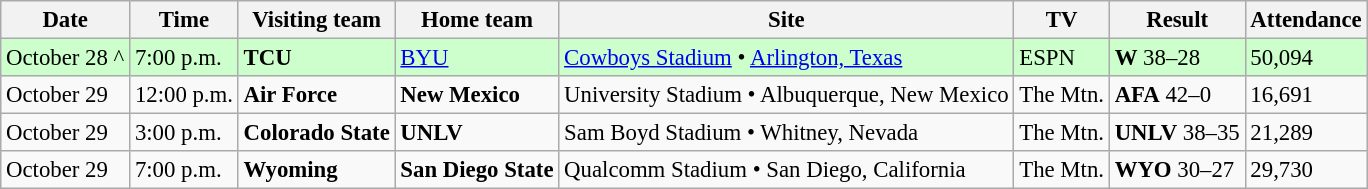<table class="wikitable" style="font-size:95%;">
<tr>
<th>Date</th>
<th>Time</th>
<th>Visiting team</th>
<th>Home team</th>
<th>Site</th>
<th>TV</th>
<th>Result</th>
<th>Attendance</th>
</tr>
<tr style="background:#cfc;">
<td>October 28 ^</td>
<td>7:00 p.m.</td>
<td><strong>TCU</strong></td>
<td><a href='#'>BYU</a></td>
<td><a href='#'>Cowboys Stadium</a> • <a href='#'>Arlington, Texas</a></td>
<td>ESPN</td>
<td><strong>W</strong> 38–28</td>
<td>50,094</td>
</tr>
<tr style=>
<td>October 29</td>
<td>12:00 p.m.</td>
<td><strong>Air Force</strong></td>
<td><strong>New Mexico</strong></td>
<td>University Stadium • Albuquerque, New Mexico</td>
<td>The Mtn.</td>
<td><strong>AFA</strong> 42–0</td>
<td>16,691</td>
</tr>
<tr style=>
<td>October 29</td>
<td>3:00 p.m.</td>
<td><strong>Colorado State</strong></td>
<td><strong>UNLV</strong></td>
<td>Sam Boyd Stadium • Whitney, Nevada</td>
<td>The Mtn.</td>
<td><strong>UNLV</strong> 38–35</td>
<td>21,289</td>
</tr>
<tr style=>
<td>October 29</td>
<td>7:00 p.m.</td>
<td><strong>Wyoming</strong></td>
<td><strong>San Diego State</strong></td>
<td>Qualcomm Stadium • San Diego, California</td>
<td>The Mtn.</td>
<td><strong>WYO</strong> 30–27</td>
<td>29,730</td>
</tr>
</table>
